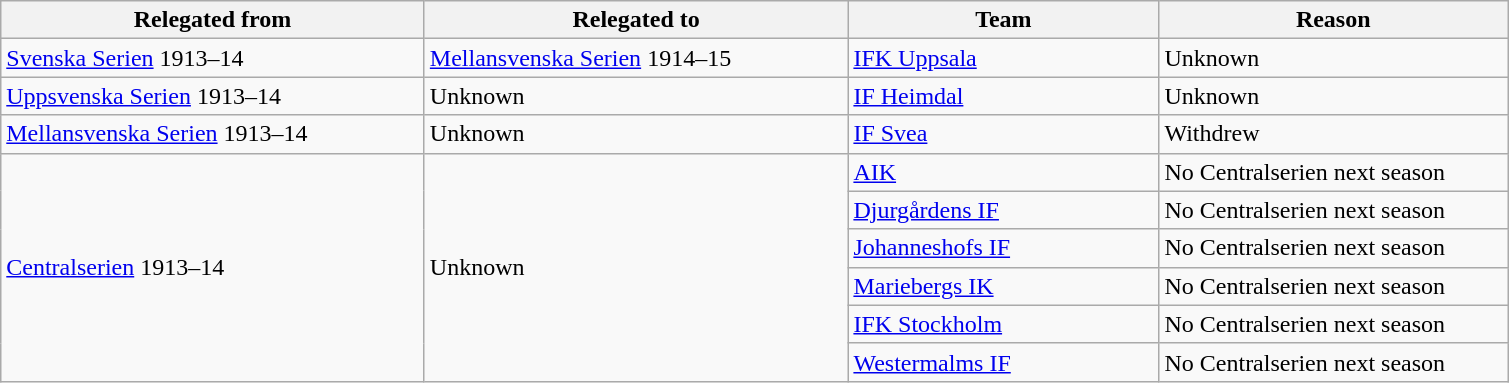<table class="wikitable" style="text-align: left;">
<tr>
<th style="width: 275px;">Relegated from</th>
<th style="width: 275px;">Relegated to</th>
<th style="width: 200px;">Team</th>
<th style="width: 225px;">Reason</th>
</tr>
<tr>
<td><a href='#'>Svenska Serien</a> 1913–14</td>
<td><a href='#'>Mellansvenska Serien</a> 1914–15</td>
<td><a href='#'>IFK Uppsala</a></td>
<td>Unknown</td>
</tr>
<tr>
<td><a href='#'>Uppsvenska Serien</a> 1913–14</td>
<td>Unknown</td>
<td><a href='#'>IF Heimdal</a></td>
<td>Unknown</td>
</tr>
<tr>
<td><a href='#'>Mellansvenska Serien</a> 1913–14</td>
<td>Unknown</td>
<td><a href='#'>IF Svea</a></td>
<td>Withdrew</td>
</tr>
<tr>
<td rowspan=6><a href='#'>Centralserien</a> 1913–14</td>
<td rowspan=6>Unknown</td>
<td><a href='#'>AIK</a></td>
<td>No Centralserien next season</td>
</tr>
<tr>
<td><a href='#'>Djurgårdens IF</a></td>
<td>No Centralserien next season</td>
</tr>
<tr>
<td><a href='#'>Johanneshofs IF</a></td>
<td>No Centralserien next season</td>
</tr>
<tr>
<td><a href='#'>Mariebergs IK</a></td>
<td>No Centralserien next season</td>
</tr>
<tr>
<td><a href='#'>IFK Stockholm</a></td>
<td>No Centralserien next season</td>
</tr>
<tr>
<td><a href='#'>Westermalms IF</a></td>
<td>No Centralserien next season</td>
</tr>
</table>
